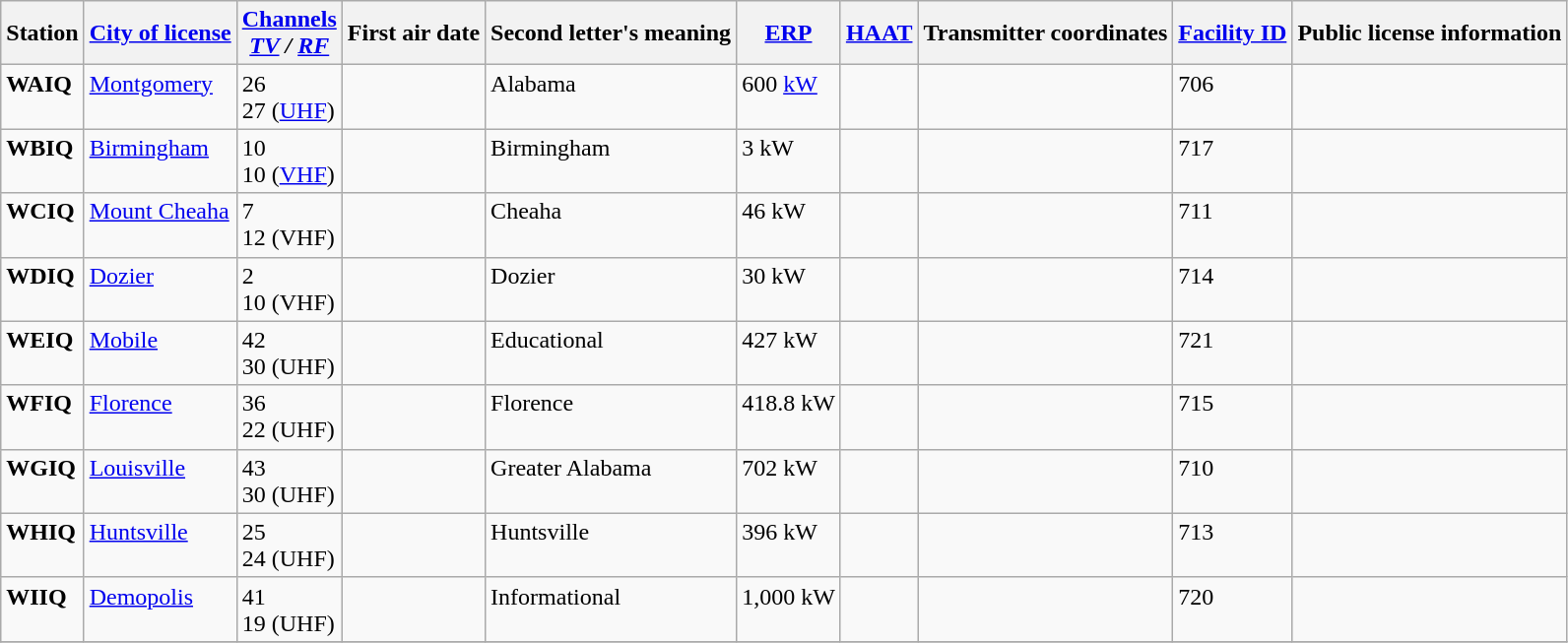<table class="wikitable">
<tr>
<th>Station</th>
<th><a href='#'>City of license</a><br></th>
<th><a href='#'>Channels</a> <br><em><a href='#'>TV</a> / <a href='#'>RF</a></em></th>
<th>First air date</th>
<th>Second letter's meaning</th>
<th><a href='#'>ERP</a></th>
<th><a href='#'>HAAT</a></th>
<th>Transmitter coordinates</th>
<th><a href='#'>Facility ID</a></th>
<th>Public license information</th>
</tr>
<tr style="vertical-align: top; text-align: left;">
<td><strong>WAIQ</strong></td>
<td><a href='#'>Montgomery</a><br></td>
<td>26 <br>27 (<a href='#'>UHF</a>)</td>
<td></td>
<td>Alabama</td>
<td>600 <a href='#'>kW</a></td>
<td></td>
<td></td>
<td>706</td>
<td><br></td>
</tr>
<tr style="vertical-align: top; text-align: left;">
<td><strong>WBIQ</strong></td>
<td><a href='#'>Birmingham</a><br></td>
<td>10<br>10 (<a href='#'>VHF</a>)</td>
<td></td>
<td>Birmingham</td>
<td>3 kW</td>
<td></td>
<td></td>
<td>717</td>
<td><br></td>
</tr>
<tr style="vertical-align: top; text-align: left;">
<td><strong>WCIQ</strong></td>
<td><a href='#'>Mount Cheaha</a><br></td>
<td>7<br>12 (VHF)</td>
<td></td>
<td>Cheaha</td>
<td>46 kW</td>
<td></td>
<td></td>
<td>711</td>
<td><br></td>
</tr>
<tr style="vertical-align: top; text-align: left;">
<td><strong>WDIQ</strong></td>
<td><a href='#'>Dozier</a></td>
<td>2<br>10 (VHF)</td>
<td></td>
<td>Dozier</td>
<td>30 kW</td>
<td></td>
<td></td>
<td>714</td>
<td><br></td>
</tr>
<tr style="vertical-align: top; text-align: left;">
<td><strong>WEIQ</strong></td>
<td><a href='#'>Mobile</a><br></td>
<td>42<br>30 (UHF)</td>
<td></td>
<td>Educational</td>
<td>427 kW</td>
<td></td>
<td></td>
<td>721</td>
<td><br></td>
</tr>
<tr style="vertical-align: top; text-align: left;">
<td><strong>WFIQ</strong></td>
<td><a href='#'>Florence</a><br></td>
<td>36<br>22 (UHF)</td>
<td></td>
<td>Florence</td>
<td>418.8 kW</td>
<td></td>
<td></td>
<td>715</td>
<td><br></td>
</tr>
<tr style="vertical-align: top; text-align: left;">
<td><strong>WGIQ</strong></td>
<td><a href='#'>Louisville</a><br></td>
<td>43<br>30 (UHF)</td>
<td></td>
<td>Greater Alabama</td>
<td>702 kW</td>
<td></td>
<td></td>
<td>710</td>
<td><br></td>
</tr>
<tr style="vertical-align: top; text-align: left;">
<td><strong>WHIQ</strong></td>
<td><a href='#'>Huntsville</a><br></td>
<td>25<br>24 (UHF)</td>
<td></td>
<td>Huntsville</td>
<td>396 kW</td>
<td></td>
<td></td>
<td>713</td>
<td><br></td>
</tr>
<tr style="vertical-align: top; text-align: left;">
<td><strong>WIIQ</strong></td>
<td><a href='#'>Demopolis</a><br></td>
<td>41<br>19 (UHF)</td>
<td></td>
<td>Informational</td>
<td>1,000 kW</td>
<td></td>
<td></td>
<td>720</td>
<td><br></td>
</tr>
<tr style="vertical-align: top; text-align: left;">
</tr>
</table>
